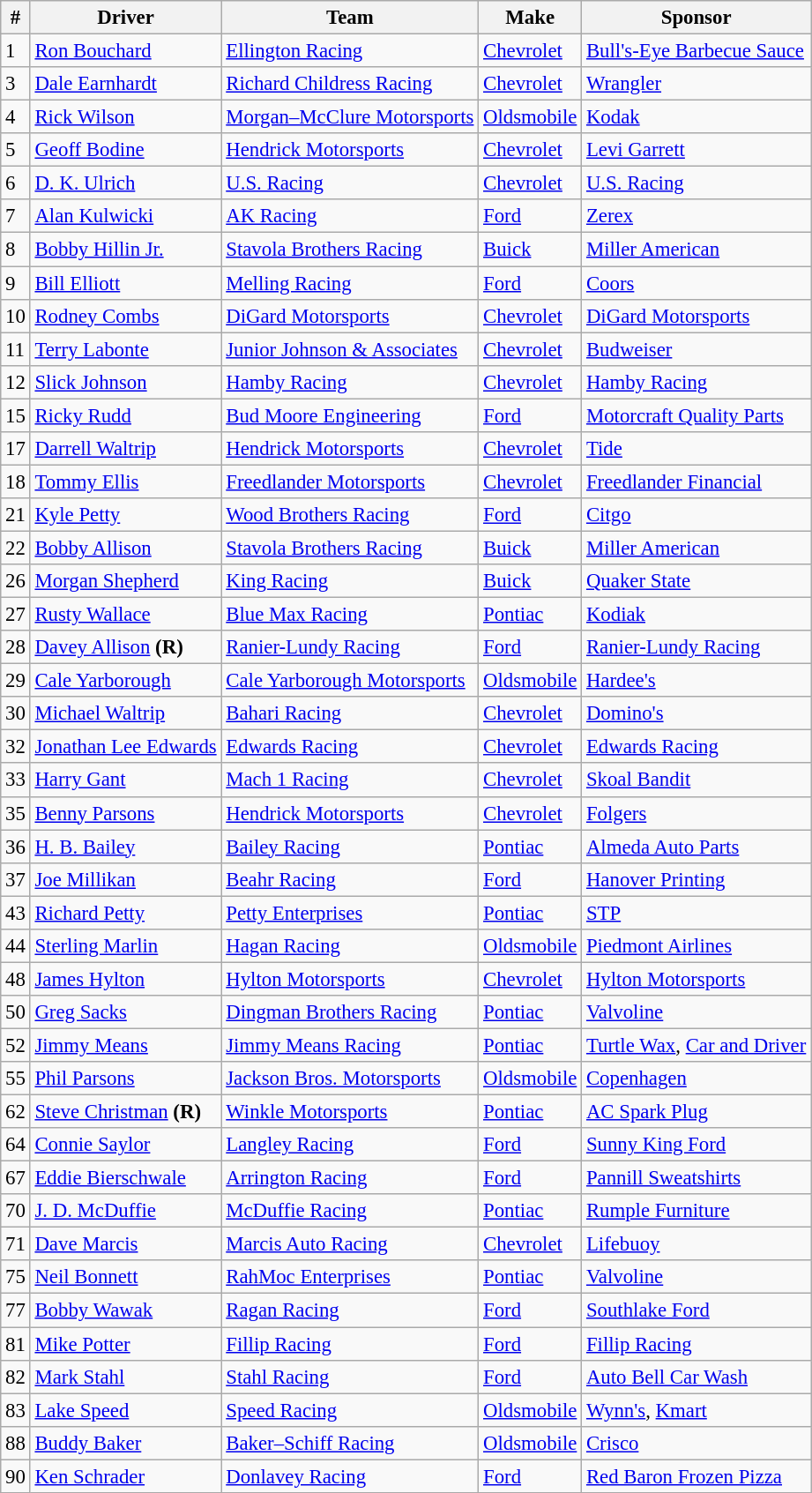<table class="wikitable" style="font-size:95%">
<tr>
<th>#</th>
<th>Driver</th>
<th>Team</th>
<th>Make</th>
<th>Sponsor</th>
</tr>
<tr>
<td>1</td>
<td><a href='#'>Ron Bouchard</a></td>
<td><a href='#'>Ellington Racing</a></td>
<td><a href='#'>Chevrolet</a></td>
<td><a href='#'>Bull's-Eye Barbecue Sauce</a></td>
</tr>
<tr>
<td>3</td>
<td><a href='#'>Dale Earnhardt</a></td>
<td><a href='#'>Richard Childress Racing</a></td>
<td><a href='#'>Chevrolet</a></td>
<td><a href='#'>Wrangler</a></td>
</tr>
<tr>
<td>4</td>
<td><a href='#'>Rick Wilson</a></td>
<td><a href='#'>Morgan–McClure Motorsports</a></td>
<td><a href='#'>Oldsmobile</a></td>
<td><a href='#'>Kodak</a></td>
</tr>
<tr>
<td>5</td>
<td><a href='#'>Geoff Bodine</a></td>
<td><a href='#'>Hendrick Motorsports</a></td>
<td><a href='#'>Chevrolet</a></td>
<td><a href='#'>Levi Garrett</a></td>
</tr>
<tr>
<td>6</td>
<td><a href='#'>D. K. Ulrich</a></td>
<td><a href='#'>U.S. Racing</a></td>
<td><a href='#'>Chevrolet</a></td>
<td><a href='#'>U.S. Racing</a></td>
</tr>
<tr>
<td>7</td>
<td><a href='#'>Alan Kulwicki</a></td>
<td><a href='#'>AK Racing</a></td>
<td><a href='#'>Ford</a></td>
<td><a href='#'>Zerex</a></td>
</tr>
<tr>
<td>8</td>
<td><a href='#'>Bobby Hillin Jr.</a></td>
<td><a href='#'>Stavola Brothers Racing</a></td>
<td><a href='#'>Buick</a></td>
<td><a href='#'>Miller American</a></td>
</tr>
<tr>
<td>9</td>
<td><a href='#'>Bill Elliott</a></td>
<td><a href='#'>Melling Racing</a></td>
<td><a href='#'>Ford</a></td>
<td><a href='#'>Coors</a></td>
</tr>
<tr>
<td>10</td>
<td><a href='#'>Rodney Combs</a></td>
<td><a href='#'>DiGard Motorsports</a></td>
<td><a href='#'>Chevrolet</a></td>
<td><a href='#'>DiGard Motorsports</a></td>
</tr>
<tr>
<td>11</td>
<td><a href='#'>Terry Labonte</a></td>
<td><a href='#'>Junior Johnson & Associates</a></td>
<td><a href='#'>Chevrolet</a></td>
<td><a href='#'>Budweiser</a></td>
</tr>
<tr>
<td>12</td>
<td><a href='#'>Slick Johnson</a></td>
<td><a href='#'>Hamby Racing</a></td>
<td><a href='#'>Chevrolet</a></td>
<td><a href='#'>Hamby Racing</a></td>
</tr>
<tr>
<td>15</td>
<td><a href='#'>Ricky Rudd</a></td>
<td><a href='#'>Bud Moore Engineering</a></td>
<td><a href='#'>Ford</a></td>
<td><a href='#'>Motorcraft Quality Parts</a></td>
</tr>
<tr>
<td>17</td>
<td><a href='#'>Darrell Waltrip</a></td>
<td><a href='#'>Hendrick Motorsports</a></td>
<td><a href='#'>Chevrolet</a></td>
<td><a href='#'>Tide</a></td>
</tr>
<tr>
<td>18</td>
<td><a href='#'>Tommy Ellis</a></td>
<td><a href='#'>Freedlander Motorsports</a></td>
<td><a href='#'>Chevrolet</a></td>
<td><a href='#'>Freedlander Financial</a></td>
</tr>
<tr>
<td>21</td>
<td><a href='#'>Kyle Petty</a></td>
<td><a href='#'>Wood Brothers Racing</a></td>
<td><a href='#'>Ford</a></td>
<td><a href='#'>Citgo</a></td>
</tr>
<tr>
<td>22</td>
<td><a href='#'>Bobby Allison</a></td>
<td><a href='#'>Stavola Brothers Racing</a></td>
<td><a href='#'>Buick</a></td>
<td><a href='#'>Miller American</a></td>
</tr>
<tr>
<td>26</td>
<td><a href='#'>Morgan Shepherd</a></td>
<td><a href='#'>King Racing</a></td>
<td><a href='#'>Buick</a></td>
<td><a href='#'>Quaker State</a></td>
</tr>
<tr>
<td>27</td>
<td><a href='#'>Rusty Wallace</a></td>
<td><a href='#'>Blue Max Racing</a></td>
<td><a href='#'>Pontiac</a></td>
<td><a href='#'>Kodiak</a></td>
</tr>
<tr>
<td>28</td>
<td><a href='#'>Davey Allison</a> <strong>(R)</strong></td>
<td><a href='#'>Ranier-Lundy Racing</a></td>
<td><a href='#'>Ford</a></td>
<td><a href='#'>Ranier-Lundy Racing</a></td>
</tr>
<tr>
<td>29</td>
<td><a href='#'>Cale Yarborough</a></td>
<td><a href='#'>Cale Yarborough Motorsports</a></td>
<td><a href='#'>Oldsmobile</a></td>
<td><a href='#'>Hardee's</a></td>
</tr>
<tr>
<td>30</td>
<td><a href='#'>Michael Waltrip</a></td>
<td><a href='#'>Bahari Racing</a></td>
<td><a href='#'>Chevrolet</a></td>
<td><a href='#'>Domino's</a></td>
</tr>
<tr>
<td>32</td>
<td><a href='#'>Jonathan Lee Edwards</a></td>
<td><a href='#'>Edwards Racing</a></td>
<td><a href='#'>Chevrolet</a></td>
<td><a href='#'>Edwards Racing</a></td>
</tr>
<tr>
<td>33</td>
<td><a href='#'>Harry Gant</a></td>
<td><a href='#'>Mach 1 Racing</a></td>
<td><a href='#'>Chevrolet</a></td>
<td><a href='#'>Skoal Bandit</a></td>
</tr>
<tr>
<td>35</td>
<td><a href='#'>Benny Parsons</a></td>
<td><a href='#'>Hendrick Motorsports</a></td>
<td><a href='#'>Chevrolet</a></td>
<td><a href='#'>Folgers</a></td>
</tr>
<tr>
<td>36</td>
<td><a href='#'>H. B. Bailey</a></td>
<td><a href='#'>Bailey Racing</a></td>
<td><a href='#'>Pontiac</a></td>
<td><a href='#'>Almeda Auto Parts</a></td>
</tr>
<tr>
<td>37</td>
<td><a href='#'>Joe Millikan</a></td>
<td><a href='#'>Beahr Racing</a></td>
<td><a href='#'>Ford</a></td>
<td><a href='#'>Hanover Printing</a></td>
</tr>
<tr>
<td>43</td>
<td><a href='#'>Richard Petty</a></td>
<td><a href='#'>Petty Enterprises</a></td>
<td><a href='#'>Pontiac</a></td>
<td><a href='#'>STP</a></td>
</tr>
<tr>
<td>44</td>
<td><a href='#'>Sterling Marlin</a></td>
<td><a href='#'>Hagan Racing</a></td>
<td><a href='#'>Oldsmobile</a></td>
<td><a href='#'>Piedmont Airlines</a></td>
</tr>
<tr>
<td>48</td>
<td><a href='#'>James Hylton</a></td>
<td><a href='#'>Hylton Motorsports</a></td>
<td><a href='#'>Chevrolet</a></td>
<td><a href='#'>Hylton Motorsports</a></td>
</tr>
<tr>
<td>50</td>
<td><a href='#'>Greg Sacks</a></td>
<td><a href='#'>Dingman Brothers Racing</a></td>
<td><a href='#'>Pontiac</a></td>
<td><a href='#'>Valvoline</a></td>
</tr>
<tr>
<td>52</td>
<td><a href='#'>Jimmy Means</a></td>
<td><a href='#'>Jimmy Means Racing</a></td>
<td><a href='#'>Pontiac</a></td>
<td><a href='#'>Turtle Wax</a>, <a href='#'>Car and Driver</a></td>
</tr>
<tr>
<td>55</td>
<td><a href='#'>Phil Parsons</a></td>
<td><a href='#'>Jackson Bros. Motorsports</a></td>
<td><a href='#'>Oldsmobile</a></td>
<td><a href='#'>Copenhagen</a></td>
</tr>
<tr>
<td>62</td>
<td><a href='#'>Steve Christman</a> <strong>(R)</strong></td>
<td><a href='#'>Winkle Motorsports</a></td>
<td><a href='#'>Pontiac</a></td>
<td><a href='#'>AC Spark Plug</a></td>
</tr>
<tr>
<td>64</td>
<td><a href='#'>Connie Saylor</a></td>
<td><a href='#'>Langley Racing</a></td>
<td><a href='#'>Ford</a></td>
<td><a href='#'>Sunny King Ford</a></td>
</tr>
<tr>
<td>67</td>
<td><a href='#'>Eddie Bierschwale</a></td>
<td><a href='#'>Arrington Racing</a></td>
<td><a href='#'>Ford</a></td>
<td><a href='#'>Pannill Sweatshirts</a></td>
</tr>
<tr>
<td>70</td>
<td><a href='#'>J. D. McDuffie</a></td>
<td><a href='#'>McDuffie Racing</a></td>
<td><a href='#'>Pontiac</a></td>
<td><a href='#'>Rumple Furniture</a></td>
</tr>
<tr>
<td>71</td>
<td><a href='#'>Dave Marcis</a></td>
<td><a href='#'>Marcis Auto Racing</a></td>
<td><a href='#'>Chevrolet</a></td>
<td><a href='#'>Lifebuoy</a></td>
</tr>
<tr>
<td>75</td>
<td><a href='#'>Neil Bonnett</a></td>
<td><a href='#'>RahMoc Enterprises</a></td>
<td><a href='#'>Pontiac</a></td>
<td><a href='#'>Valvoline</a></td>
</tr>
<tr>
<td>77</td>
<td><a href='#'>Bobby Wawak</a></td>
<td><a href='#'>Ragan Racing</a></td>
<td><a href='#'>Ford</a></td>
<td><a href='#'>Southlake Ford</a></td>
</tr>
<tr>
<td>81</td>
<td><a href='#'>Mike Potter</a></td>
<td><a href='#'>Fillip Racing</a></td>
<td><a href='#'>Ford</a></td>
<td><a href='#'>Fillip Racing</a></td>
</tr>
<tr>
<td>82</td>
<td><a href='#'>Mark Stahl</a></td>
<td><a href='#'>Stahl Racing</a></td>
<td><a href='#'>Ford</a></td>
<td><a href='#'>Auto Bell Car Wash</a></td>
</tr>
<tr>
<td>83</td>
<td><a href='#'>Lake Speed</a></td>
<td><a href='#'>Speed Racing</a></td>
<td><a href='#'>Oldsmobile</a></td>
<td><a href='#'>Wynn's</a>, <a href='#'>Kmart</a></td>
</tr>
<tr>
<td>88</td>
<td><a href='#'>Buddy Baker</a></td>
<td><a href='#'>Baker–Schiff Racing</a></td>
<td><a href='#'>Oldsmobile</a></td>
<td><a href='#'>Crisco</a></td>
</tr>
<tr>
<td>90</td>
<td><a href='#'>Ken Schrader</a></td>
<td><a href='#'>Donlavey Racing</a></td>
<td><a href='#'>Ford</a></td>
<td><a href='#'>Red Baron Frozen Pizza</a></td>
</tr>
</table>
